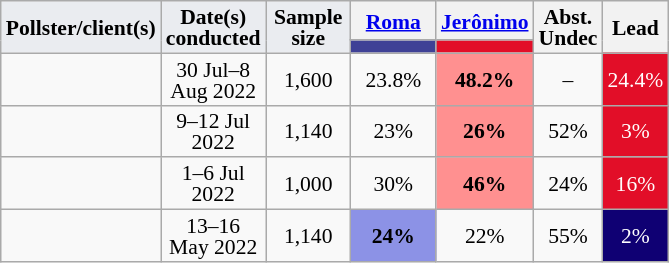<table class="wikitable sortable" style="text-align:center;font-size:90%;line-height:14px;">
<tr>
<td rowspan="2" class="unsortable" style="width:50px;background:#eaecf0;"><strong>Pollster/client(s)</strong></td>
<td rowspan="2" class="unsortable" style="width:50px;background:#eaecf0;"><strong>Date(s)<br>conducted</strong></td>
<td rowspan="2" class="unsortable" style="width:50px;background:#eaecf0;"><strong>Sample<br>size</strong></td>
<th class="unsortable" style="width:50px;"><strong><a href='#'>Roma</a></strong><br></th>
<th class="unsortable" style="width:50px;"><a href='#'>Jerônimo</a><br></th>
<th rowspan="2">Abst. <br>Undec</th>
<th rowspan="2" data-sort-type="number">Lead</th>
</tr>
<tr>
<th class="sortable" data-sort-type="number" style="background:#3F4196;"></th>
<th class="sortable" data-sort-type="number" style="background:#e20e28;"></th>
</tr>
<tr>
<td></td>
<td>30 Jul–8 Aug 2022</td>
<td>1,600</td>
<td>23.8%</td>
<td style="background:#ff9090"><strong>48.2%</strong></td>
<td>–</td>
<td style="background:#e20e28;color:#FFFFFF">24.4%</td>
</tr>
<tr>
<td></td>
<td>9–12 Jul 2022</td>
<td>1,140</td>
<td>23%</td>
<td style="background:#ff9090"><strong>26%</strong></td>
<td>52%</td>
<td style="background:#e20e28;color:#FFFFFF">3%</td>
</tr>
<tr>
<td></td>
<td>1–6 Jul 2022</td>
<td>1,000</td>
<td>30%</td>
<td style="background:#ff9090"><strong>46%</strong></td>
<td>24%</td>
<td style="background:#e20e28;color:#FFFFFF">16%</td>
</tr>
<tr>
<td></td>
<td>13–16 May 2022</td>
<td>1,140</td>
<td style="background:#8c92e6"><strong>24%</strong></td>
<td>22%</td>
<td>55%</td>
<td style="background:#0F0073;color:#FFFFFF">2%</td>
</tr>
</table>
